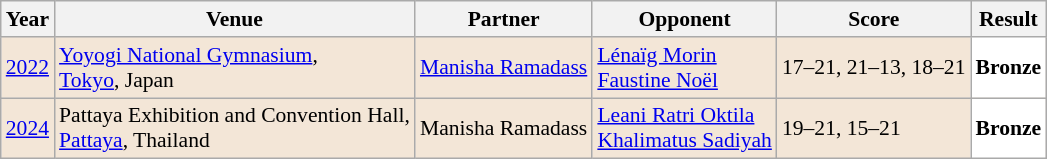<table class="sortable wikitable" style="font-size: 90%;">
<tr>
<th>Year</th>
<th>Venue</th>
<th>Partner</th>
<th>Opponent</th>
<th>Score</th>
<th>Result</th>
</tr>
<tr style="background:#F3E6D7">
<td align="center"><a href='#'>2022</a></td>
<td align="left"><a href='#'>Yoyogi National Gymnasium</a>,<br><a href='#'>Tokyo</a>, Japan</td>
<td align="left"> <a href='#'>Manisha Ramadass</a></td>
<td align="left"> <a href='#'>Lénaïg Morin</a><br> <a href='#'>Faustine Noël</a></td>
<td align="left">17–21, 21–13, 18–21</td>
<td style="text-align:left; background:white"> <strong>Bronze</strong></td>
</tr>
<tr style="background:#F3E6D7">
<td align="center"><a href='#'>2024</a></td>
<td align="left">Pattaya Exhibition and Convention Hall,<br><a href='#'>Pattaya</a>, Thailand</td>
<td align="left"> Manisha Ramadass</td>
<td align="left"> <a href='#'>Leani Ratri Oktila</a><br> <a href='#'>Khalimatus Sadiyah</a></td>
<td align="left">19–21, 15–21</td>
<td style="text-align:left; background:white"> <strong>Bronze</strong></td>
</tr>
</table>
